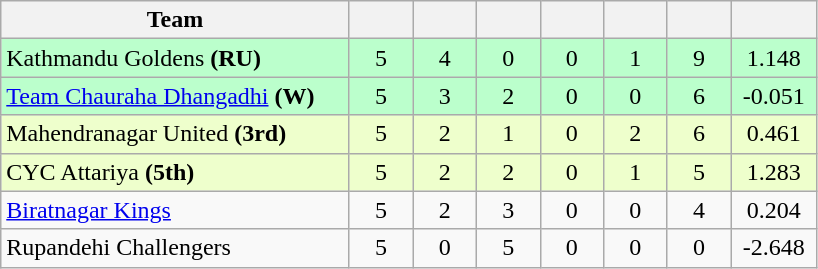<table class="wikitable" style="text-align:center">
<tr>
<th width=225>Team</th>
<th style="width:35px;"></th>
<th style="width:35px;"></th>
<th style="width:35px;"></th>
<th style="width:35px;"></th>
<th style="width:35px;"></th>
<th style="width:35px;"></th>
<th style="width:50px;"></th>
</tr>
<tr style="background:#bfc;">
<td style="text-align:left;">Kathmandu Goldens <strong>(RU)</strong></td>
<td>5</td>
<td>4</td>
<td>0</td>
<td>0</td>
<td>1</td>
<td>9</td>
<td>1.148</td>
</tr>
<tr style="background:#bfc;">
<td style="text-align:left;"><a href='#'>Team Chauraha Dhangadhi</a> <strong>(W)</strong></td>
<td>5</td>
<td>3</td>
<td>2</td>
<td>0</td>
<td>0</td>
<td>6</td>
<td>-0.051</td>
</tr>
<tr style="background:#efc;">
<td style="text-align:left;">Mahendranagar United <strong>(3rd)</strong></td>
<td>5</td>
<td>2</td>
<td>1</td>
<td>0</td>
<td>2</td>
<td>6</td>
<td>0.461</td>
</tr>
<tr style="background:#efc;">
<td style="text-align:left;">CYC Attariya <strong>(5th)</strong></td>
<td>5</td>
<td>2</td>
<td>2</td>
<td>0</td>
<td>1</td>
<td>5</td>
<td>1.283</td>
</tr>
<tr style="background:#;">
<td style="text-align:left;"><a href='#'>Biratnagar Kings</a></td>
<td>5</td>
<td>2</td>
<td>3</td>
<td>0</td>
<td>0</td>
<td>4</td>
<td>0.204</td>
</tr>
<tr style="background:#;">
<td style="text-align:left;">Rupandehi Challengers</td>
<td>5</td>
<td>0</td>
<td>5</td>
<td>0</td>
<td>0</td>
<td>0</td>
<td>-2.648</td>
</tr>
</table>
